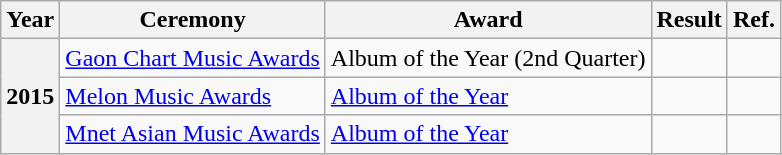<table class="wikitable plainrowheaders">
<tr>
<th>Year</th>
<th>Ceremony</th>
<th>Award</th>
<th>Result</th>
<th>Ref.</th>
</tr>
<tr>
<th rowspan="5" scope="row">2015</th>
<td><a href='#'>Gaon Chart Music Awards</a></td>
<td>Album of the Year (2nd Quarter)</td>
<td></td>
<td style="text-align:center"></td>
</tr>
<tr>
<td><a href='#'>Melon Music Awards</a></td>
<td><a href='#'>Album of the Year</a></td>
<td></td>
<td style="text-align:center"></td>
</tr>
<tr>
<td><a href='#'>Mnet Asian Music Awards</a></td>
<td><a href='#'>Album of the Year</a></td>
<td></td>
<td style="text-align:center"></td>
</tr>
</table>
